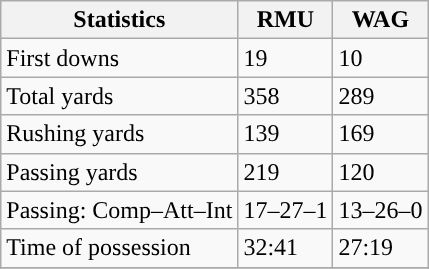<table class="wikitable" style="float: left;">
<tr>
<th>Statistics</th>
<th>RMU</th>
<th>WAG</th>
</tr>
<tr>
<td>First downs</td>
<td>19</td>
<td>10</td>
</tr>
<tr>
<td>Total yards</td>
<td>358</td>
<td>289</td>
</tr>
<tr>
<td>Rushing yards</td>
<td>139</td>
<td>169</td>
</tr>
<tr>
<td>Passing yards</td>
<td>219</td>
<td>120</td>
</tr>
<tr>
<td>Passing: Comp–Att–Int</td>
<td>17–27–1</td>
<td>13–26–0</td>
</tr>
<tr>
<td>Time of possession</td>
<td>32:41</td>
<td>27:19</td>
</tr>
<tr>
</tr>
</table>
